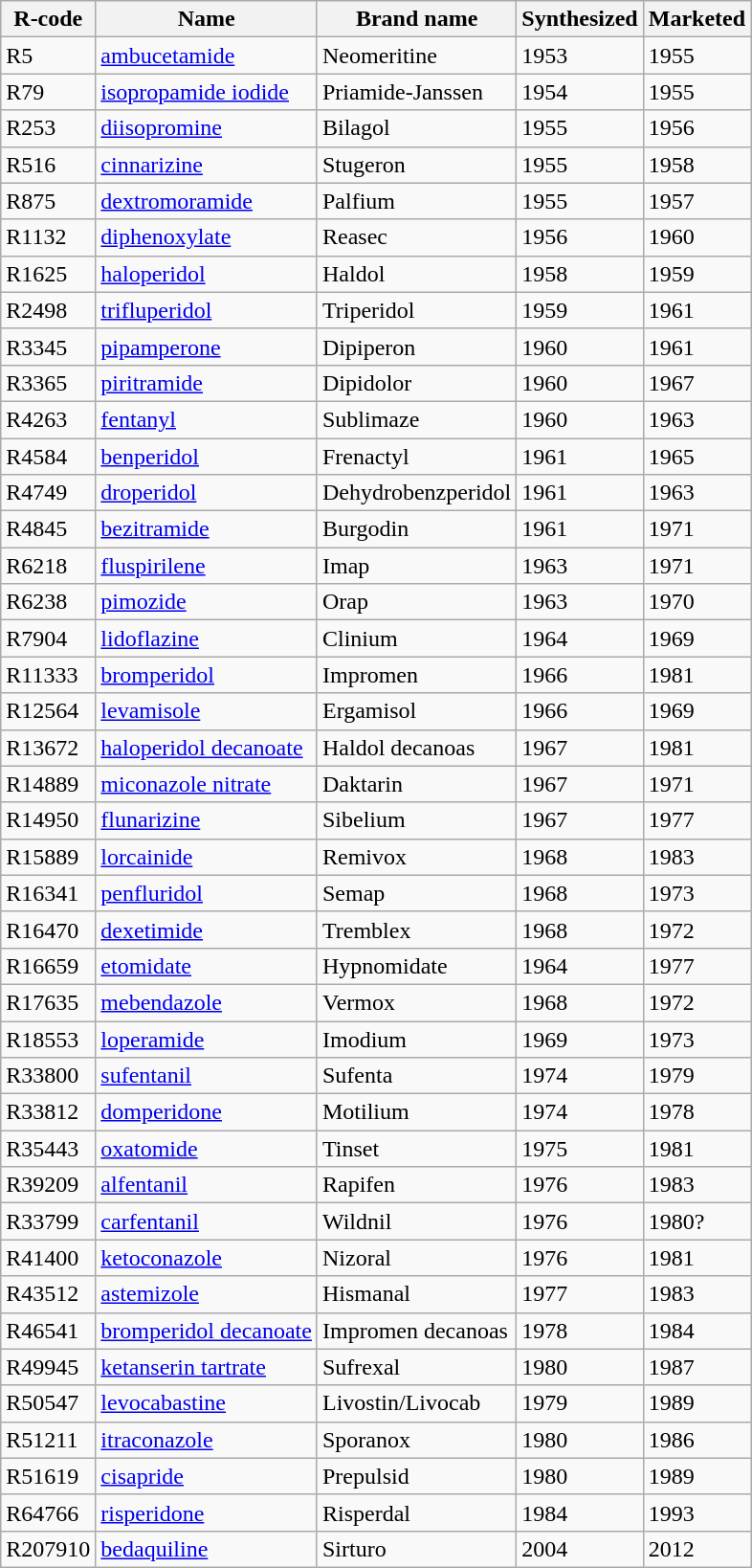<table class="wikitable sortable">
<tr>
<th>R-code</th>
<th>Name</th>
<th>Brand name</th>
<th>Synthesized</th>
<th>Marketed</th>
</tr>
<tr>
<td>R5</td>
<td><a href='#'>ambucetamide</a></td>
<td>Neomeritine</td>
<td>1953</td>
<td>1955</td>
</tr>
<tr>
<td>R79</td>
<td><a href='#'>isopropamide iodide</a></td>
<td>Priamide-Janssen</td>
<td>1954</td>
<td>1955</td>
</tr>
<tr>
<td>R253</td>
<td><a href='#'>diisopromine</a></td>
<td>Bilagol</td>
<td>1955</td>
<td>1956</td>
</tr>
<tr>
<td>R516</td>
<td><a href='#'>cinnarizine</a></td>
<td>Stugeron</td>
<td>1955</td>
<td>1958</td>
</tr>
<tr>
<td>R875</td>
<td><a href='#'>dextromoramide</a></td>
<td>Palfium</td>
<td>1955</td>
<td>1957</td>
</tr>
<tr>
<td>R1132</td>
<td><a href='#'>diphenoxylate</a></td>
<td>Reasec</td>
<td>1956</td>
<td>1960</td>
</tr>
<tr>
<td>R1625</td>
<td><a href='#'>haloperidol</a></td>
<td>Haldol</td>
<td>1958</td>
<td>1959</td>
</tr>
<tr>
<td>R2498</td>
<td><a href='#'>trifluperidol</a></td>
<td>Triperidol</td>
<td>1959</td>
<td>1961</td>
</tr>
<tr>
<td>R3345</td>
<td><a href='#'>pipamperone</a></td>
<td>Dipiperon</td>
<td>1960</td>
<td>1961</td>
</tr>
<tr>
<td>R3365</td>
<td><a href='#'>piritramide</a></td>
<td>Dipidolor</td>
<td>1960</td>
<td>1967</td>
</tr>
<tr>
<td>R4263</td>
<td><a href='#'>fentanyl</a></td>
<td>Sublimaze</td>
<td>1960</td>
<td>1963</td>
</tr>
<tr>
<td>R4584</td>
<td><a href='#'>benperidol</a></td>
<td>Frenactyl</td>
<td>1961</td>
<td>1965</td>
</tr>
<tr>
<td>R4749</td>
<td><a href='#'>droperidol</a></td>
<td>Dehydrobenzperidol</td>
<td>1961</td>
<td>1963</td>
</tr>
<tr>
<td>R4845</td>
<td><a href='#'>bezitramide</a></td>
<td>Burgodin</td>
<td>1961</td>
<td>1971</td>
</tr>
<tr>
<td>R6218</td>
<td><a href='#'>fluspirilene</a></td>
<td>Imap</td>
<td>1963</td>
<td>1971</td>
</tr>
<tr>
<td>R6238</td>
<td><a href='#'>pimozide</a></td>
<td>Orap</td>
<td>1963</td>
<td>1970</td>
</tr>
<tr>
<td>R7904</td>
<td><a href='#'>lidoflazine</a></td>
<td>Clinium</td>
<td>1964</td>
<td>1969</td>
</tr>
<tr>
<td>R11333</td>
<td><a href='#'>bromperidol</a></td>
<td>Impromen</td>
<td>1966</td>
<td>1981</td>
</tr>
<tr>
<td>R12564</td>
<td><a href='#'>levamisole</a></td>
<td>Ergamisol</td>
<td>1966</td>
<td>1969</td>
</tr>
<tr>
<td>R13672</td>
<td><a href='#'>haloperidol decanoate</a></td>
<td>Haldol decanoas</td>
<td>1967</td>
<td>1981</td>
</tr>
<tr>
<td>R14889</td>
<td><a href='#'>miconazole nitrate</a></td>
<td>Daktarin</td>
<td>1967</td>
<td>1971</td>
</tr>
<tr>
<td>R14950</td>
<td><a href='#'>flunarizine</a></td>
<td>Sibelium</td>
<td>1967</td>
<td>1977</td>
</tr>
<tr>
<td>R15889</td>
<td><a href='#'>lorcainide</a></td>
<td>Remivox</td>
<td>1968</td>
<td>1983</td>
</tr>
<tr>
<td>R16341</td>
<td><a href='#'>penfluridol</a></td>
<td>Semap</td>
<td>1968</td>
<td>1973</td>
</tr>
<tr>
<td>R16470</td>
<td><a href='#'>dexetimide</a></td>
<td>Tremblex</td>
<td>1968</td>
<td>1972</td>
</tr>
<tr>
<td>R16659</td>
<td><a href='#'>etomidate</a></td>
<td>Hypnomidate</td>
<td>1964</td>
<td>1977</td>
</tr>
<tr>
<td>R17635</td>
<td><a href='#'>mebendazole</a></td>
<td>Vermox</td>
<td>1968</td>
<td>1972</td>
</tr>
<tr>
<td>R18553</td>
<td><a href='#'>loperamide</a></td>
<td>Imodium</td>
<td>1969</td>
<td>1973</td>
</tr>
<tr>
<td>R33800</td>
<td><a href='#'>sufentanil</a></td>
<td>Sufenta</td>
<td>1974</td>
<td>1979</td>
</tr>
<tr>
<td>R33812</td>
<td><a href='#'>domperidone</a></td>
<td>Motilium</td>
<td>1974</td>
<td>1978</td>
</tr>
<tr>
<td>R35443</td>
<td><a href='#'>oxatomide</a></td>
<td>Tinset</td>
<td>1975</td>
<td>1981</td>
</tr>
<tr>
<td>R39209</td>
<td><a href='#'>alfentanil</a></td>
<td>Rapifen</td>
<td>1976</td>
<td>1983</td>
</tr>
<tr>
<td>R33799</td>
<td><a href='#'>carfentanil</a></td>
<td>Wildnil</td>
<td>1976</td>
<td>1980?</td>
</tr>
<tr>
<td>R41400</td>
<td><a href='#'>ketoconazole</a></td>
<td>Nizoral</td>
<td>1976</td>
<td>1981</td>
</tr>
<tr>
<td>R43512</td>
<td><a href='#'>astemizole</a></td>
<td>Hismanal</td>
<td>1977</td>
<td>1983</td>
</tr>
<tr>
<td>R46541</td>
<td><a href='#'>bromperidol decanoate</a></td>
<td>Impromen decanoas</td>
<td>1978</td>
<td>1984</td>
</tr>
<tr>
<td>R49945</td>
<td><a href='#'>ketanserin tartrate</a></td>
<td>Sufrexal</td>
<td>1980</td>
<td>1987</td>
</tr>
<tr>
<td>R50547</td>
<td><a href='#'>levocabastine</a></td>
<td>Livostin/Livocab</td>
<td>1979</td>
<td>1989</td>
</tr>
<tr>
<td>R51211</td>
<td><a href='#'>itraconazole</a></td>
<td>Sporanox</td>
<td>1980</td>
<td>1986</td>
</tr>
<tr>
<td>R51619</td>
<td><a href='#'>cisapride</a></td>
<td>Prepulsid</td>
<td>1980</td>
<td>1989</td>
</tr>
<tr>
<td>R64766</td>
<td><a href='#'>risperidone</a></td>
<td>Risperdal</td>
<td>1984</td>
<td>1993</td>
</tr>
<tr>
<td>R207910</td>
<td><a href='#'>bedaquiline</a></td>
<td>Sirturo</td>
<td>2004</td>
<td>2012</td>
</tr>
</table>
